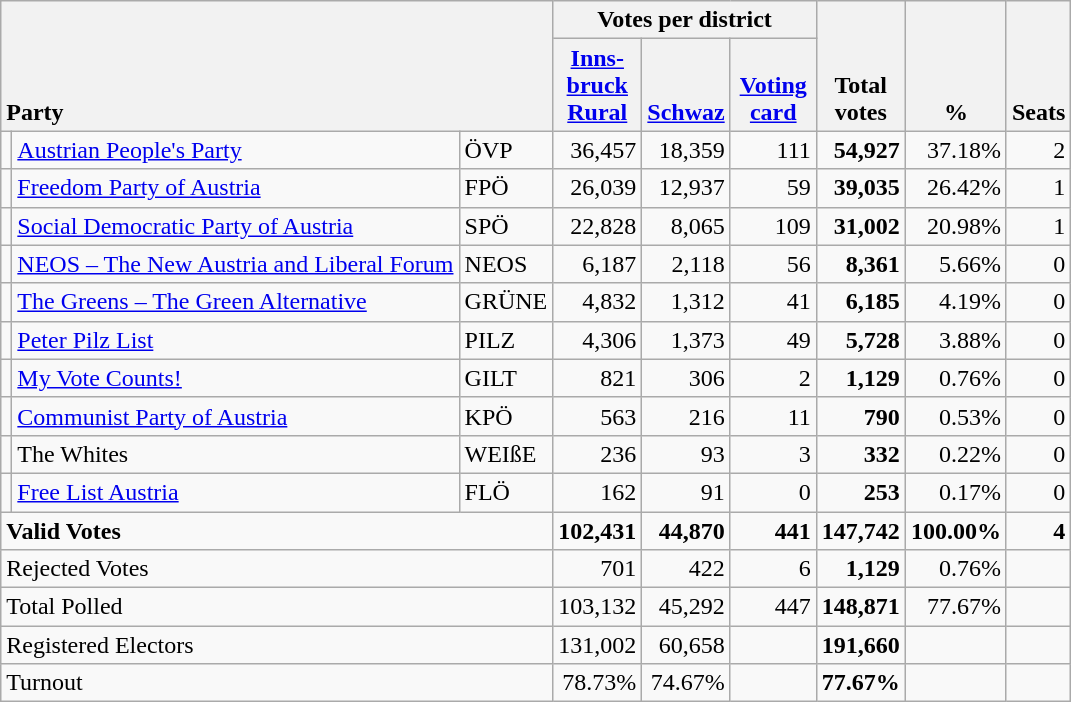<table class="wikitable" border="1" style="text-align:right;">
<tr>
<th style="text-align:left;" valign=bottom rowspan=2 colspan=3>Party</th>
<th colspan=3>Votes per district</th>
<th align=center valign=bottom rowspan=2 width="50">Total<br>votes</th>
<th align=center valign=bottom rowspan=2 width="50">%</th>
<th align=center valign=bottom rowspan=2>Seats</th>
</tr>
<tr>
<th align=center valign=bottom width="50"><a href='#'>Inns-<br>bruck<br>Rural</a></th>
<th align=center valign=bottom width="50"><a href='#'>Schwaz</a></th>
<th align=center valign=bottom width="50"><a href='#'>Voting<br>card</a></th>
</tr>
<tr>
<td></td>
<td align=left><a href='#'>Austrian People's Party</a></td>
<td align=left>ÖVP</td>
<td>36,457</td>
<td>18,359</td>
<td>111</td>
<td><strong>54,927</strong></td>
<td>37.18%</td>
<td>2</td>
</tr>
<tr>
<td></td>
<td align=left><a href='#'>Freedom Party of Austria</a></td>
<td align=left>FPÖ</td>
<td>26,039</td>
<td>12,937</td>
<td>59</td>
<td><strong>39,035</strong></td>
<td>26.42%</td>
<td>1</td>
</tr>
<tr>
<td></td>
<td align=left><a href='#'>Social Democratic Party of Austria</a></td>
<td align=left>SPÖ</td>
<td>22,828</td>
<td>8,065</td>
<td>109</td>
<td><strong>31,002</strong></td>
<td>20.98%</td>
<td>1</td>
</tr>
<tr>
<td></td>
<td align=left style="white-space: nowrap;"><a href='#'>NEOS – The New Austria and Liberal Forum</a></td>
<td align=left>NEOS</td>
<td>6,187</td>
<td>2,118</td>
<td>56</td>
<td><strong>8,361</strong></td>
<td>5.66%</td>
<td>0</td>
</tr>
<tr>
<td></td>
<td align=left><a href='#'>The Greens – The Green Alternative</a></td>
<td align=left>GRÜNE</td>
<td>4,832</td>
<td>1,312</td>
<td>41</td>
<td><strong>6,185</strong></td>
<td>4.19%</td>
<td>0</td>
</tr>
<tr>
<td></td>
<td align=left><a href='#'>Peter Pilz List</a></td>
<td align=left>PILZ</td>
<td>4,306</td>
<td>1,373</td>
<td>49</td>
<td><strong>5,728</strong></td>
<td>3.88%</td>
<td>0</td>
</tr>
<tr>
<td></td>
<td align=left><a href='#'>My Vote Counts!</a></td>
<td align=left>GILT</td>
<td>821</td>
<td>306</td>
<td>2</td>
<td><strong>1,129</strong></td>
<td>0.76%</td>
<td>0</td>
</tr>
<tr>
<td></td>
<td align=left><a href='#'>Communist Party of Austria</a></td>
<td align=left>KPÖ</td>
<td>563</td>
<td>216</td>
<td>11</td>
<td><strong>790</strong></td>
<td>0.53%</td>
<td>0</td>
</tr>
<tr>
<td></td>
<td align=left>The Whites</td>
<td align=left>WEIßE</td>
<td>236</td>
<td>93</td>
<td>3</td>
<td><strong>332</strong></td>
<td>0.22%</td>
<td>0</td>
</tr>
<tr>
<td></td>
<td align=left><a href='#'>Free List Austria</a></td>
<td align=left>FLÖ</td>
<td>162</td>
<td>91</td>
<td>0</td>
<td><strong>253</strong></td>
<td>0.17%</td>
<td>0</td>
</tr>
<tr style="font-weight:bold">
<td align=left colspan=3>Valid Votes</td>
<td>102,431</td>
<td>44,870</td>
<td>441</td>
<td>147,742</td>
<td>100.00%</td>
<td>4</td>
</tr>
<tr>
<td align=left colspan=3>Rejected Votes</td>
<td>701</td>
<td>422</td>
<td>6</td>
<td><strong>1,129</strong></td>
<td>0.76%</td>
<td></td>
</tr>
<tr>
<td align=left colspan=3>Total Polled</td>
<td>103,132</td>
<td>45,292</td>
<td>447</td>
<td><strong>148,871</strong></td>
<td>77.67%</td>
<td></td>
</tr>
<tr>
<td align=left colspan=3>Registered Electors</td>
<td>131,002</td>
<td>60,658</td>
<td></td>
<td><strong>191,660</strong></td>
<td></td>
<td></td>
</tr>
<tr>
<td align=left colspan=3>Turnout</td>
<td>78.73%</td>
<td>74.67%</td>
<td></td>
<td><strong>77.67%</strong></td>
<td></td>
<td></td>
</tr>
</table>
